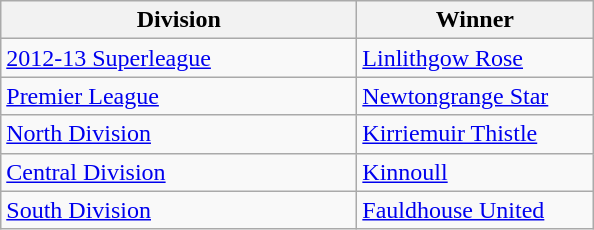<table class="wikitable">
<tr>
<th width=230>Division</th>
<th width=150>Winner</th>
</tr>
<tr>
<td><a href='#'>2012-13 Superleague</a></td>
<td><a href='#'>Linlithgow Rose</a></td>
</tr>
<tr>
<td><a href='#'>Premier League</a></td>
<td><a href='#'>Newtongrange Star</a></td>
</tr>
<tr>
<td><a href='#'>North Division</a></td>
<td><a href='#'>Kirriemuir Thistle</a></td>
</tr>
<tr>
<td><a href='#'>Central Division</a></td>
<td><a href='#'>Kinnoull</a></td>
</tr>
<tr>
<td><a href='#'>South Division</a></td>
<td><a href='#'>Fauldhouse United</a></td>
</tr>
</table>
